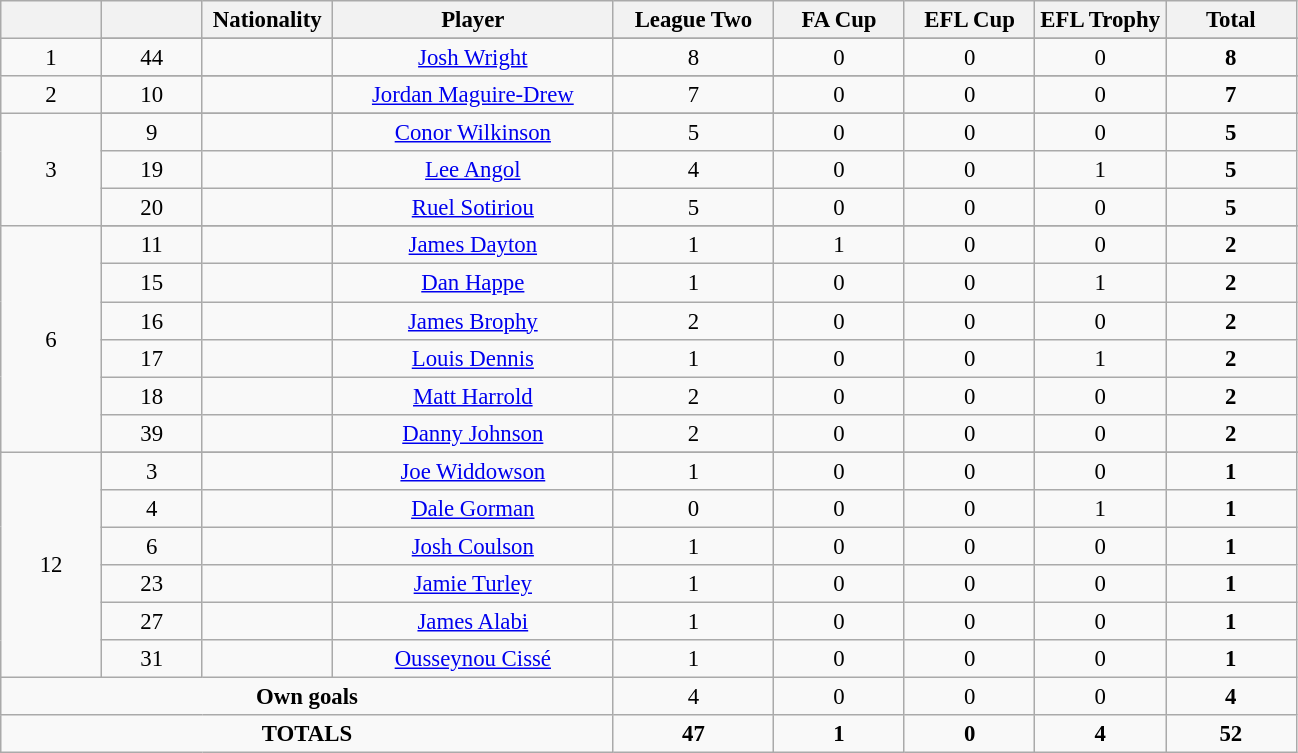<table class="wikitable" style="font-size: 95%; text-align: center;">
<tr>
<th width=60></th>
<th width=60></th>
<th width=80>Nationality</th>
<th width=180>Player</th>
<th width=100>League Two</th>
<th width=80>FA Cup</th>
<th width=80>EFL Cup</th>
<th width=80>EFL Trophy</th>
<th width=80>Total</th>
</tr>
<tr>
<td rowspan="2">1</td>
</tr>
<tr>
<td>44</td>
<td></td>
<td><a href='#'>Josh Wright</a></td>
<td>8</td>
<td>0</td>
<td>0</td>
<td>0</td>
<td><strong>8</strong></td>
</tr>
<tr>
<td rowspan="2">2</td>
</tr>
<tr>
<td>10</td>
<td></td>
<td><a href='#'>Jordan Maguire-Drew</a></td>
<td>7</td>
<td>0</td>
<td>0</td>
<td>0</td>
<td><strong>7</strong></td>
</tr>
<tr>
<td rowspan="4">3</td>
</tr>
<tr>
<td>9</td>
<td></td>
<td><a href='#'>Conor Wilkinson</a></td>
<td>5</td>
<td>0</td>
<td>0</td>
<td>0</td>
<td><strong>5</strong></td>
</tr>
<tr>
<td>19</td>
<td></td>
<td><a href='#'>Lee Angol</a></td>
<td>4</td>
<td>0</td>
<td>0</td>
<td>1</td>
<td><strong>5</strong></td>
</tr>
<tr>
<td>20</td>
<td></td>
<td><a href='#'>Ruel Sotiriou</a></td>
<td>5</td>
<td>0</td>
<td>0</td>
<td>0</td>
<td><strong>5</strong></td>
</tr>
<tr>
<td rowspan="7">6</td>
</tr>
<tr>
<td>11</td>
<td></td>
<td><a href='#'>James Dayton</a></td>
<td>1</td>
<td>1</td>
<td>0</td>
<td>0</td>
<td><strong>2</strong></td>
</tr>
<tr>
<td>15</td>
<td></td>
<td><a href='#'>Dan Happe</a></td>
<td>1</td>
<td>0</td>
<td>0</td>
<td>1</td>
<td><strong>2</strong></td>
</tr>
<tr>
<td>16</td>
<td></td>
<td><a href='#'>James Brophy</a></td>
<td>2</td>
<td>0</td>
<td>0</td>
<td>0</td>
<td><strong>2</strong></td>
</tr>
<tr>
<td>17</td>
<td></td>
<td><a href='#'>Louis Dennis</a></td>
<td>1</td>
<td>0</td>
<td>0</td>
<td>1</td>
<td><strong>2</strong></td>
</tr>
<tr>
<td>18</td>
<td></td>
<td><a href='#'>Matt Harrold</a></td>
<td>2</td>
<td>0</td>
<td>0</td>
<td>0</td>
<td><strong>2</strong></td>
</tr>
<tr>
<td>39</td>
<td></td>
<td><a href='#'>Danny Johnson</a></td>
<td>2</td>
<td>0</td>
<td>0</td>
<td>0</td>
<td><strong>2</strong></td>
</tr>
<tr>
<td rowspan="7">12</td>
</tr>
<tr>
<td>3</td>
<td></td>
<td><a href='#'>Joe Widdowson</a></td>
<td>1</td>
<td>0</td>
<td>0</td>
<td>0</td>
<td><strong>1</strong></td>
</tr>
<tr>
<td>4</td>
<td></td>
<td><a href='#'>Dale Gorman</a></td>
<td>0</td>
<td>0</td>
<td>0</td>
<td>1</td>
<td><strong>1</strong></td>
</tr>
<tr>
<td>6</td>
<td></td>
<td><a href='#'>Josh Coulson</a></td>
<td>1</td>
<td>0</td>
<td>0</td>
<td>0</td>
<td><strong>1</strong></td>
</tr>
<tr>
<td>23</td>
<td></td>
<td><a href='#'>Jamie Turley</a></td>
<td>1</td>
<td>0</td>
<td>0</td>
<td>0</td>
<td><strong>1</strong></td>
</tr>
<tr>
<td>27</td>
<td></td>
<td><a href='#'>James Alabi</a></td>
<td>1</td>
<td>0</td>
<td>0</td>
<td>0</td>
<td><strong>1</strong></td>
</tr>
<tr>
<td>31</td>
<td></td>
<td><a href='#'>Ousseynou Cissé</a></td>
<td>1</td>
<td>0</td>
<td>0</td>
<td>0</td>
<td><strong>1</strong></td>
</tr>
<tr>
<td colspan=4><strong>Own goals</strong></td>
<td>4</td>
<td>0</td>
<td>0</td>
<td>0</td>
<td><strong>4</strong></td>
</tr>
<tr>
<td colspan=4><strong>TOTALS</strong></td>
<td><strong>47</strong></td>
<td><strong>1</strong></td>
<td><strong>0</strong></td>
<td><strong>4</strong></td>
<td><strong>52</strong></td>
</tr>
</table>
